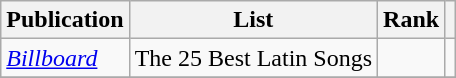<table class="sortable wikitable">
<tr>
<th>Publication</th>
<th>List</th>
<th>Rank</th>
<th class="unsortable"></th>
</tr>
<tr>
<td><em><a href='#'>Billboard</a></em></td>
<td>The 25 Best Latin Songs</td>
<td></td>
<td style="text-align:center;"></td>
</tr>
<tr>
</tr>
</table>
